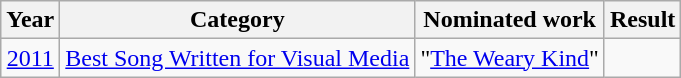<table class="wikitable plainrowheaders" style="text-align:center;">
<tr>
<th>Year</th>
<th>Category</th>
<th>Nominated work</th>
<th>Result</th>
</tr>
<tr>
<td><a href='#'>2011</a></td>
<td><a href='#'>Best Song Written for Visual Media</a></td>
<td>"<a href='#'>The Weary Kind</a>" </td>
<td></td>
</tr>
</table>
